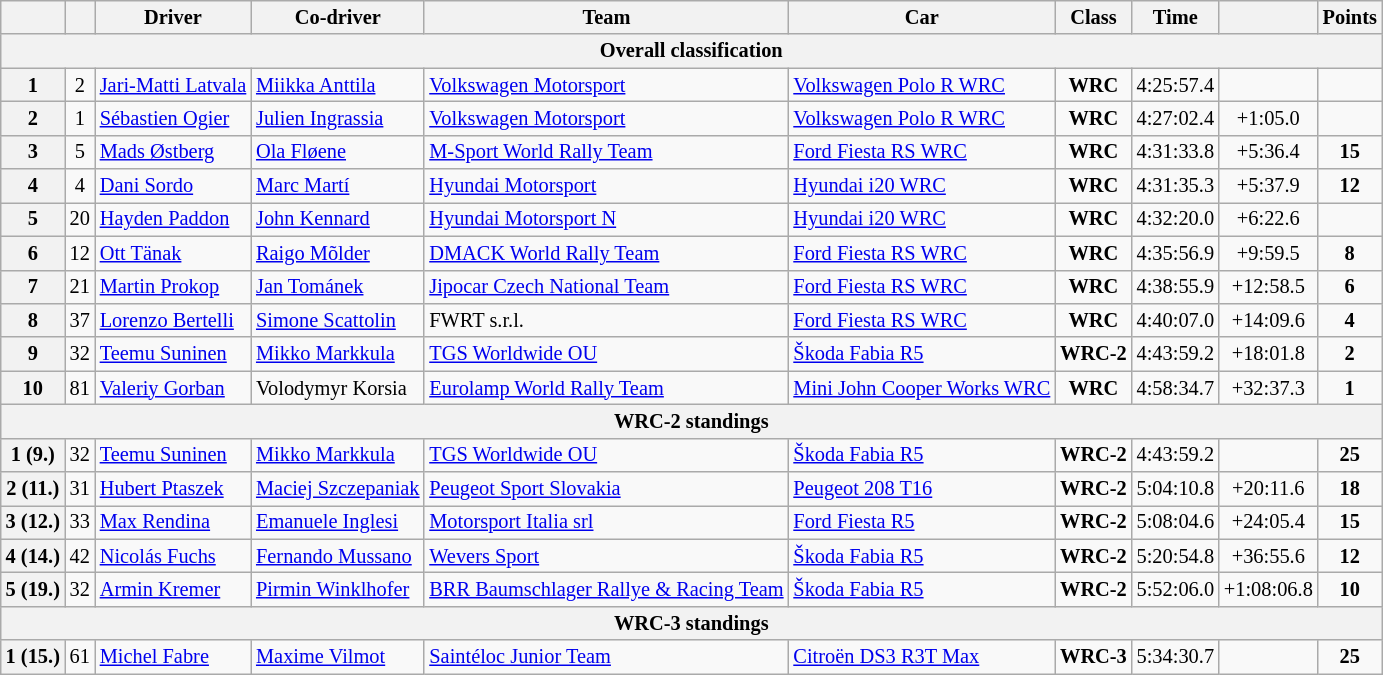<table class="wikitable" style="text-align: left; font-size: 85%;">
<tr>
<th></th>
<th></th>
<th>Driver</th>
<th>Co-driver</th>
<th>Team</th>
<th>Car</th>
<th>Class</th>
<th>Time</th>
<th></th>
<th>Points</th>
</tr>
<tr>
<th colspan=11>Overall classification</th>
</tr>
<tr>
<th>1</th>
<td align="center">2</td>
<td> <a href='#'>Jari-Matti Latvala</a></td>
<td> <a href='#'>Miikka Anttila</a></td>
<td> <a href='#'>Volkswagen Motorsport</a></td>
<td><a href='#'>Volkswagen Polo R WRC</a></td>
<td align="center"><strong><span>WRC</span></strong></td>
<td align="center">4:25:57.4</td>
<td align="center"></td>
<td align="center"><strong></strong></td>
</tr>
<tr>
<th>2</th>
<td align="center">1</td>
<td> <a href='#'>Sébastien Ogier</a></td>
<td> <a href='#'>Julien Ingrassia</a></td>
<td> <a href='#'>Volkswagen Motorsport</a></td>
<td><a href='#'>Volkswagen Polo R WRC</a></td>
<td align="center"><strong><span>WRC</span></strong></td>
<td align="center">4:27:02.4</td>
<td align="center">+1:05.0</td>
<td align="center"><strong></strong></td>
</tr>
<tr>
<th>3</th>
<td align="center">5</td>
<td> <a href='#'>Mads Østberg</a></td>
<td> <a href='#'>Ola Fløene</a></td>
<td> <a href='#'>M-Sport World Rally Team</a></td>
<td><a href='#'>Ford Fiesta RS WRC</a></td>
<td align="center"><strong><span>WRC</span></strong></td>
<td align="center">4:31:33.8</td>
<td align="center">+5:36.4</td>
<td align="center"><strong>15</strong></td>
</tr>
<tr>
<th>4</th>
<td align="center">4</td>
<td> <a href='#'>Dani Sordo</a></td>
<td> <a href='#'>Marc Martí</a></td>
<td> <a href='#'>Hyundai Motorsport</a></td>
<td><a href='#'>Hyundai i20 WRC</a></td>
<td align="center"><strong><span>WRC</span></strong></td>
<td align="center">4:31:35.3</td>
<td align="center">+5:37.9</td>
<td align="center"><strong>12</strong></td>
</tr>
<tr>
<th>5</th>
<td align="center">20</td>
<td> <a href='#'>Hayden Paddon</a></td>
<td> <a href='#'>John Kennard</a></td>
<td> <a href='#'>Hyundai Motorsport N</a></td>
<td><a href='#'>Hyundai i20 WRC</a></td>
<td align="center"><strong><span>WRC</span></strong></td>
<td align="center">4:32:20.0</td>
<td align="center">+6:22.6</td>
<td align="center"><strong></strong></td>
</tr>
<tr>
<th>6</th>
<td align="center">12</td>
<td> <a href='#'>Ott Tänak</a></td>
<td> <a href='#'>Raigo Mõlder</a></td>
<td> <a href='#'>DMACK World Rally Team</a></td>
<td><a href='#'>Ford Fiesta RS WRC</a></td>
<td align="center"><strong><span>WRC</span></strong></td>
<td align="center">4:35:56.9</td>
<td align="center">+9:59.5</td>
<td align="center"><strong>8</strong></td>
</tr>
<tr>
<th>7</th>
<td align="center">21</td>
<td> <a href='#'>Martin Prokop</a></td>
<td> <a href='#'>Jan Tománek</a></td>
<td> <a href='#'>Jipocar Czech National Team</a></td>
<td><a href='#'>Ford Fiesta RS WRC</a></td>
<td align="center"><strong><span>WRC</span></strong></td>
<td align="center">4:38:55.9</td>
<td align="center">+12:58.5</td>
<td align="center"><strong>6</strong></td>
</tr>
<tr>
<th>8</th>
<td align="center">37</td>
<td> <a href='#'>Lorenzo Bertelli</a></td>
<td> <a href='#'>Simone Scattolin</a></td>
<td> FWRT s.r.l.</td>
<td><a href='#'>Ford Fiesta RS WRC</a></td>
<td align="center"><strong><span>WRC</span></strong></td>
<td align="center">4:40:07.0</td>
<td align="center">+14:09.6</td>
<td align="center"><strong>4</strong></td>
</tr>
<tr>
<th>9</th>
<td align="center">32</td>
<td> <a href='#'>Teemu Suninen</a></td>
<td> <a href='#'>Mikko Markkula</a></td>
<td> <a href='#'>TGS Worldwide OU</a></td>
<td><a href='#'>Škoda Fabia R5</a></td>
<td align="center"><strong><span>WRC-2</span></strong></td>
<td align="center">4:43:59.2</td>
<td align="center">+18:01.8</td>
<td align="center"><strong>2</strong></td>
</tr>
<tr>
<th>10</th>
<td align="center">81</td>
<td> <a href='#'>Valeriy Gorban</a></td>
<td> Volodymyr Korsia</td>
<td> <a href='#'>Eurolamp World Rally Team</a></td>
<td><a href='#'>Mini John Cooper Works WRC</a></td>
<td align="center"><strong><span>WRC</span></strong></td>
<td align="center">4:58:34.7</td>
<td align="center">+32:37.3</td>
<td align="center"><strong>1</strong></td>
</tr>
<tr>
<th colspan=11>WRC-2 standings</th>
</tr>
<tr>
<th>1 (9.)</th>
<td align="center">32</td>
<td> <a href='#'>Teemu Suninen</a></td>
<td> <a href='#'>Mikko Markkula</a></td>
<td> <a href='#'>TGS Worldwide OU</a></td>
<td><a href='#'>Škoda Fabia R5</a></td>
<td align="center"><strong><span>WRC-2</span></strong></td>
<td align="center">4:43:59.2</td>
<td align="center"></td>
<td align="center"><strong>25</strong></td>
</tr>
<tr>
<th>2 (11.)</th>
<td align="center">31</td>
<td> <a href='#'>Hubert Ptaszek</a></td>
<td> <a href='#'>Maciej Szczepaniak</a></td>
<td> <a href='#'>Peugeot Sport Slovakia</a></td>
<td><a href='#'>Peugeot 208 T16</a></td>
<td align="center"><strong><span>WRC-2</span></strong></td>
<td align="center">5:04:10.8</td>
<td align="center">+20:11.6</td>
<td align="center"><strong>18</strong></td>
</tr>
<tr>
<th>3 (12.)</th>
<td align="center">33</td>
<td> <a href='#'>Max Rendina</a></td>
<td> <a href='#'>Emanuele Inglesi</a></td>
<td> <a href='#'>Motorsport Italia srl</a></td>
<td><a href='#'>Ford Fiesta R5</a></td>
<td align="center"><strong><span>WRC-2</span></strong></td>
<td align="center">5:08:04.6</td>
<td align="center">+24:05.4</td>
<td align="center"><strong>15</strong></td>
</tr>
<tr>
<th>4 (14.)</th>
<td align="center">42</td>
<td> <a href='#'>Nicolás Fuchs</a></td>
<td> <a href='#'>Fernando Mussano</a></td>
<td> <a href='#'>Wevers Sport</a></td>
<td><a href='#'>Škoda Fabia R5</a></td>
<td align="center"><strong><span>WRC-2</span></strong></td>
<td align="center">5:20:54.8</td>
<td align="center">+36:55.6</td>
<td align="center"><strong>12</strong></td>
</tr>
<tr>
<th>5 (19.)</th>
<td align="center">32</td>
<td> <a href='#'>Armin Kremer</a></td>
<td> <a href='#'>Pirmin Winklhofer</a></td>
<td> <a href='#'>BRR Baumschlager Rallye & Racing Team</a></td>
<td><a href='#'>Škoda Fabia R5</a></td>
<td align="center"><strong><span>WRC-2</span></strong></td>
<td align="center">5:52:06.0</td>
<td align="center">+1:08:06.8</td>
<td align="center"><strong>10</strong></td>
</tr>
<tr>
<th colspan=11>WRC-3 standings</th>
</tr>
<tr>
<th>1 (15.)</th>
<td align="center">61</td>
<td> <a href='#'>Michel Fabre</a></td>
<td> <a href='#'>Maxime Vilmot</a></td>
<td> <a href='#'>Saintéloc Junior Team</a></td>
<td><a href='#'>Citroën DS3 R3T Max</a></td>
<td align="center"><strong><span>WRC-3</span></strong></td>
<td align="center">5:34:30.7</td>
<td align="center"></td>
<td align="center"><strong>25</strong></td>
</tr>
</table>
